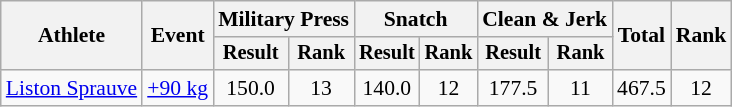<table class="wikitable" style="font-size:90%">
<tr>
<th rowspan="2">Athlete</th>
<th rowspan="2">Event</th>
<th colspan="2">Military Press</th>
<th colspan="2">Snatch</th>
<th colspan="2">Clean & Jerk</th>
<th rowspan="2">Total</th>
<th rowspan="2">Rank</th>
</tr>
<tr style="font-size:95%">
<th>Result</th>
<th>Rank</th>
<th>Result</th>
<th>Rank</th>
<th>Result</th>
<th>Rank</th>
</tr>
<tr align=center>
<td align=left><a href='#'>Liston Sprauve</a></td>
<td align=left><a href='#'>+90 kg</a></td>
<td>150.0</td>
<td>13</td>
<td>140.0</td>
<td>12</td>
<td>177.5</td>
<td>11</td>
<td>467.5</td>
<td>12</td>
</tr>
</table>
